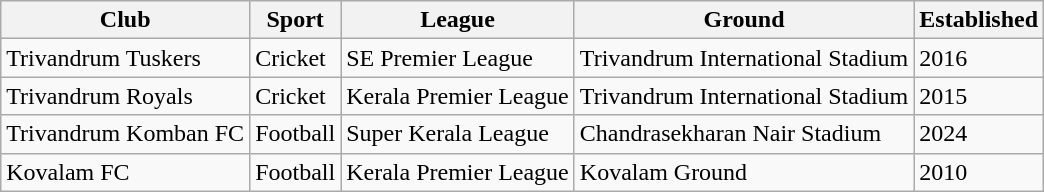<table class="wikitable mw-collapsible">
<tr>
<th>Club</th>
<th>Sport</th>
<th>League</th>
<th>Ground</th>
<th>Established</th>
</tr>
<tr>
<td>Trivandrum Tuskers</td>
<td>Cricket</td>
<td>SE Premier League</td>
<td>Trivandrum International Stadium</td>
<td>2016</td>
</tr>
<tr>
<td>Trivandrum Royals</td>
<td>Cricket</td>
<td>Kerala Premier League</td>
<td>Trivandrum International Stadium</td>
<td>2015</td>
</tr>
<tr>
<td>Trivandrum Komban FC</td>
<td>Football</td>
<td>Super Kerala League</td>
<td>Chandrasekharan Nair Stadium</td>
<td>2024</td>
</tr>
<tr>
<td>Kovalam FC </td>
<td>Football</td>
<td>Kerala Premier League</td>
<td>Kovalam Ground</td>
<td>2010</td>
</tr>
</table>
